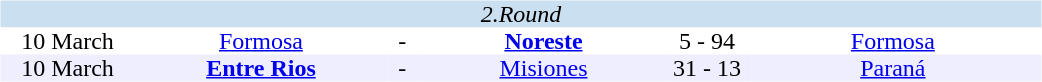<table width=700>
<tr>
<td width=700 valign="top"><br><table border=0 cellspacing=0 cellpadding=0 style="font-size: 100%; border-collapse: collapse;" width=100%>
<tr bgcolor="#CADFF0">
<td style="font-size:100%"; align="center" colspan="6"><em>2.Round</em></td>
</tr>
<tr align=center bgcolor=#FFFFFF>
<td width=90>10 March</td>
<td width=170><a href='#'>Formosa</a></td>
<td width=20>-</td>
<td width=170><strong><a href='#'>Noreste</a></strong></td>
<td width=50>5 - 94</td>
<td width=200><a href='#'>Formosa</a></td>
</tr>
<tr align=center bgcolor=#EEEEFF>
<td width=90>10 March</td>
<td width=170><strong><a href='#'>Entre Rios</a></strong></td>
<td width=20>-</td>
<td width=170><a href='#'>Misiones</a></td>
<td width=50>31 - 13</td>
<td width=200><a href='#'>Paraná</a></td>
</tr>
</table>
</td>
</tr>
</table>
